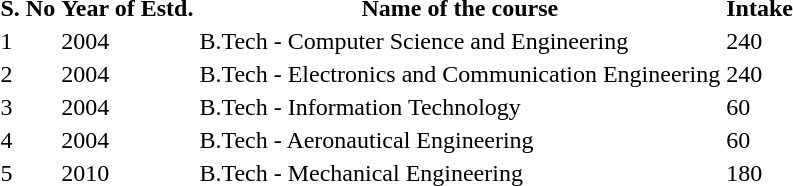<table>
<tr>
<th>S. No</th>
<th>Year of Estd.</th>
<th>Name of the course</th>
<th>Intake</th>
</tr>
<tr>
<td>1</td>
<td>2004</td>
<td>B.Tech - Computer Science and Engineering</td>
<td>240</td>
</tr>
<tr>
<td>2</td>
<td>2004</td>
<td>B.Tech - Electronics and Communication Engineering</td>
<td>240</td>
</tr>
<tr>
<td>3</td>
<td>2004</td>
<td>B.Tech - Information Technology</td>
<td>60</td>
</tr>
<tr>
<td>4</td>
<td>2004</td>
<td>B.Tech - Aeronautical Engineering</td>
<td>60</td>
</tr>
<tr>
<td>5</td>
<td>2010</td>
<td>B.Tech - Mechanical Engineering</td>
<td>180</td>
</tr>
<tr>
</tr>
</table>
